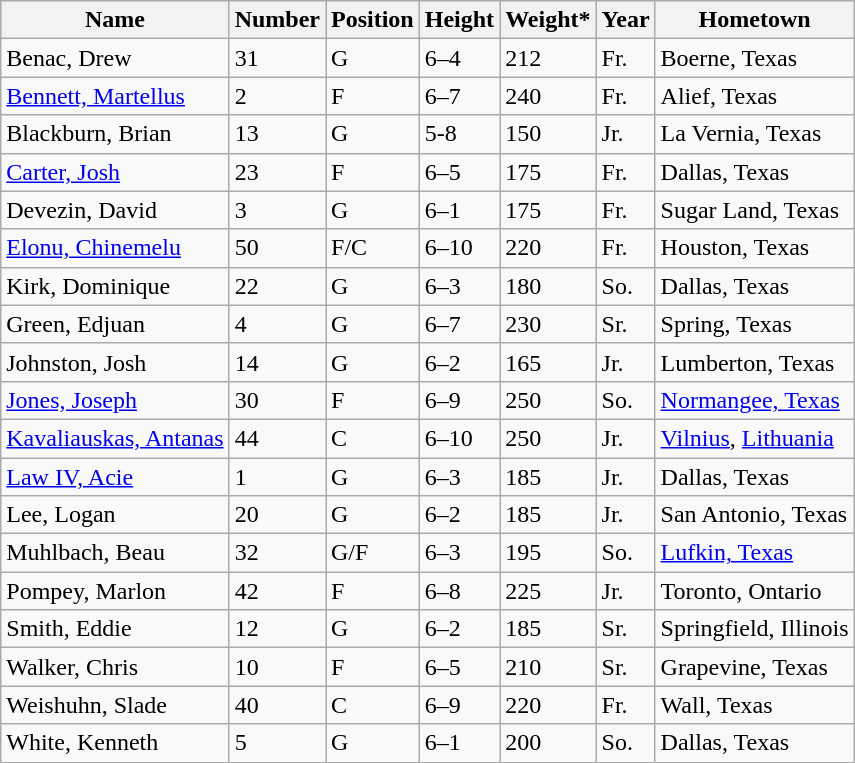<table class="wikitable sortable">
<tr>
<th>Name</th>
<th>Number</th>
<th>Position</th>
<th>Height</th>
<th>Weight*</th>
<th>Year</th>
<th>Hometown</th>
</tr>
<tr>
<td>Benac, Drew</td>
<td>31</td>
<td>G</td>
<td>6–4</td>
<td>212</td>
<td>Fr.</td>
<td>Boerne, Texas</td>
</tr>
<tr>
<td><a href='#'>Bennett, Martellus</a></td>
<td>2</td>
<td>F</td>
<td>6–7</td>
<td>240</td>
<td>Fr.</td>
<td>Alief, Texas</td>
</tr>
<tr>
<td>Blackburn, Brian</td>
<td>13</td>
<td>G</td>
<td>5-8</td>
<td>150</td>
<td>Jr.</td>
<td>La Vernia, Texas</td>
</tr>
<tr>
<td><a href='#'>Carter, Josh</a></td>
<td>23</td>
<td>F</td>
<td>6–5</td>
<td>175</td>
<td>Fr.</td>
<td>Dallas, Texas</td>
</tr>
<tr>
<td>Devezin, David</td>
<td>3</td>
<td>G</td>
<td>6–1</td>
<td>175</td>
<td>Fr.</td>
<td>Sugar Land, Texas</td>
</tr>
<tr>
<td><a href='#'>Elonu, Chinemelu</a></td>
<td>50</td>
<td>F/C</td>
<td>6–10</td>
<td>220</td>
<td>Fr.</td>
<td>Houston, Texas</td>
</tr>
<tr>
<td>Kirk, Dominique</td>
<td>22</td>
<td>G</td>
<td>6–3</td>
<td>180</td>
<td>So.</td>
<td>Dallas, Texas</td>
</tr>
<tr>
<td>Green, Edjuan</td>
<td>4</td>
<td>G</td>
<td>6–7</td>
<td>230</td>
<td>Sr.</td>
<td>Spring, Texas</td>
</tr>
<tr>
<td>Johnston, Josh</td>
<td>14</td>
<td>G</td>
<td>6–2</td>
<td>165</td>
<td>Jr.</td>
<td>Lumberton, Texas</td>
</tr>
<tr>
<td><a href='#'>Jones, Joseph</a></td>
<td>30</td>
<td>F</td>
<td>6–9</td>
<td>250</td>
<td>So.</td>
<td><a href='#'>Normangee, Texas</a></td>
</tr>
<tr>
<td><a href='#'>Kavaliauskas, Antanas</a></td>
<td>44</td>
<td>C</td>
<td>6–10</td>
<td>250</td>
<td>Jr.</td>
<td><a href='#'>Vilnius</a>, <a href='#'>Lithuania</a></td>
</tr>
<tr>
<td><a href='#'>Law IV, Acie</a></td>
<td>1</td>
<td>G</td>
<td>6–3</td>
<td>185</td>
<td>Jr.</td>
<td>Dallas, Texas</td>
</tr>
<tr>
<td>Lee, Logan</td>
<td>20</td>
<td>G</td>
<td>6–2</td>
<td>185</td>
<td>Jr.</td>
<td>San Antonio, Texas</td>
</tr>
<tr>
<td>Muhlbach, Beau</td>
<td>32</td>
<td>G/F</td>
<td>6–3</td>
<td>195</td>
<td>So.</td>
<td><a href='#'>Lufkin, Texas</a></td>
</tr>
<tr>
<td>Pompey, Marlon</td>
<td>42</td>
<td>F</td>
<td>6–8</td>
<td>225</td>
<td>Jr.</td>
<td>Toronto, Ontario</td>
</tr>
<tr>
<td>Smith, Eddie</td>
<td>12</td>
<td>G</td>
<td>6–2</td>
<td>185</td>
<td>Sr.</td>
<td>Springfield, Illinois</td>
</tr>
<tr>
<td>Walker, Chris</td>
<td>10</td>
<td>F</td>
<td>6–5</td>
<td>210</td>
<td>Sr.</td>
<td>Grapevine, Texas</td>
</tr>
<tr>
<td>Weishuhn, Slade</td>
<td>40</td>
<td>C</td>
<td>6–9</td>
<td>220</td>
<td>Fr.</td>
<td>Wall, Texas</td>
</tr>
<tr>
<td>White, Kenneth</td>
<td>5</td>
<td>G</td>
<td>6–1</td>
<td>200</td>
<td>So.</td>
<td>Dallas, Texas</td>
</tr>
</table>
